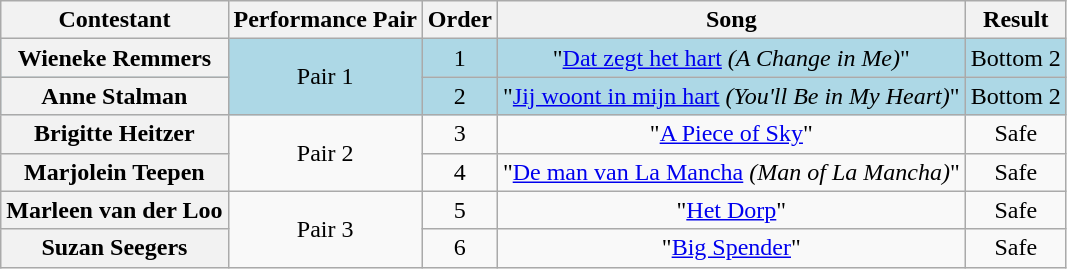<table class="wikitable plainrowheaders" style="text-align:center;">
<tr>
<th scope="col">Contestant</th>
<th scope="col">Performance Pair</th>
<th scope="col">Order</th>
<th scope="col">Song</th>
<th scope="col">Result</th>
</tr>
<tr style="background:lightblue;">
<th scope="row">Wieneke Remmers</th>
<td rowspan="2">Pair 1</td>
<td>1</td>
<td>"<a href='#'>Dat zegt het hart</a> <em>(A Change in Me)</em>"</td>
<td>Bottom 2</td>
</tr>
<tr style="background:lightblue;">
<th scope="row">Anne Stalman</th>
<td>2</td>
<td>"<a href='#'>Jij woont in mijn hart</a> <em>(You'll Be in My Heart)</em>"</td>
<td>Bottom 2</td>
</tr>
<tr>
<th scope="row">Brigitte Heitzer</th>
<td rowspan="2">Pair 2</td>
<td>3</td>
<td>"<a href='#'>A Piece of Sky</a>"</td>
<td>Safe</td>
</tr>
<tr>
<th scope="row">Marjolein Teepen</th>
<td>4</td>
<td>"<a href='#'>De man van La Mancha</a> <em>(Man of La Mancha)</em>"</td>
<td>Safe</td>
</tr>
<tr>
<th scope="row">Marleen van der Loo</th>
<td rowspan="2">Pair 3</td>
<td>5</td>
<td>"<a href='#'>Het Dorp</a>"</td>
<td>Safe</td>
</tr>
<tr>
<th scope="row">Suzan Seegers</th>
<td>6</td>
<td>"<a href='#'>Big Spender</a>"</td>
<td>Safe</td>
</tr>
</table>
